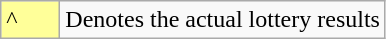<table class="wikitable">
<tr>
<td style="background-color:#FFFF99; border:1px solid #aaaaaa; width:2em">^</td>
<td>Denotes the actual lottery results</td>
</tr>
</table>
